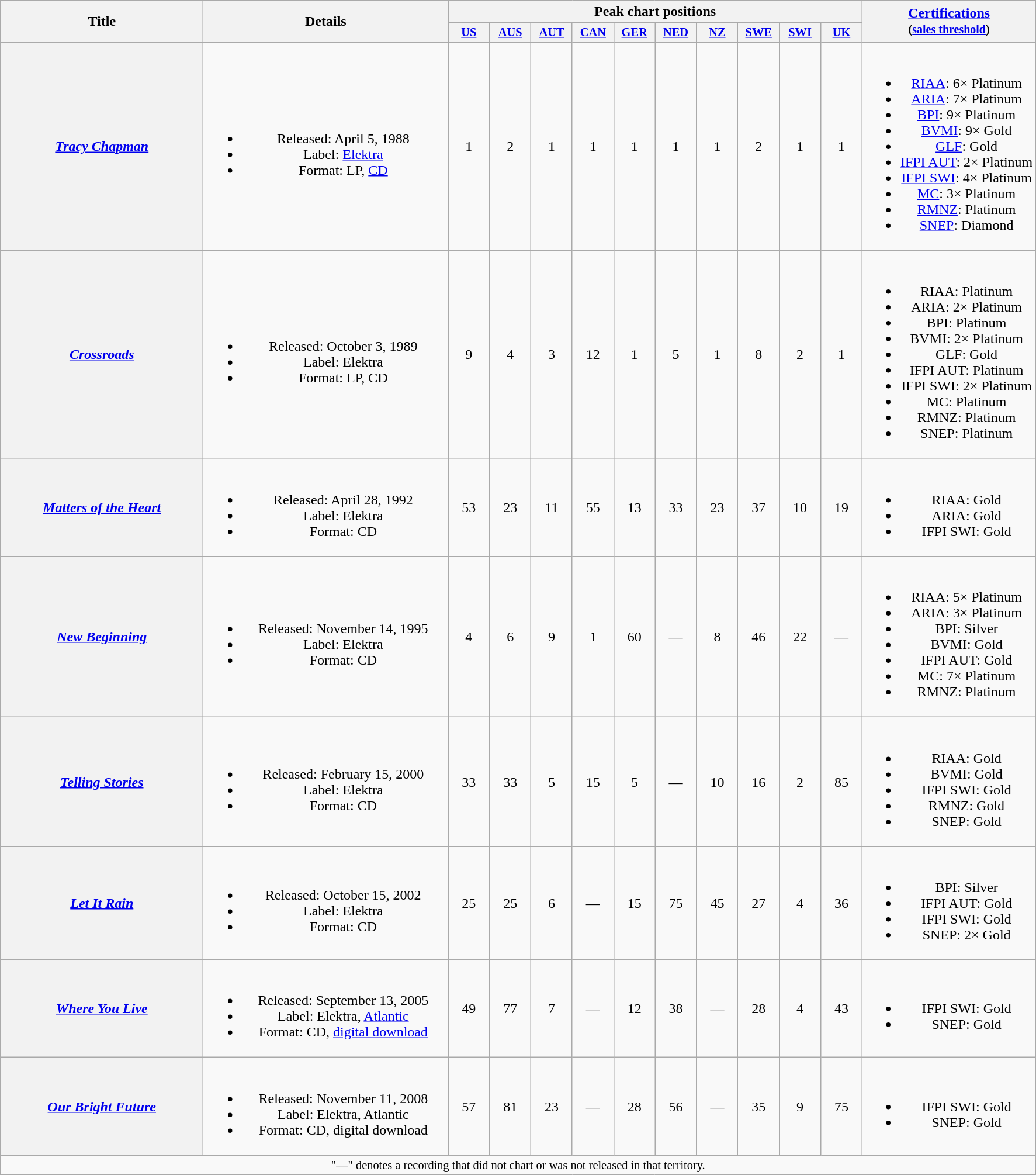<table class="wikitable plainrowheaders" style="text-align:center;">
<tr>
<th scope="col" rowspan="2" style="width:14em;">Title</th>
<th scope="col" rowspan="2" style="width:17em;">Details</th>
<th scope="col" colspan="10">Peak chart positions</th>
<th scope="col" rowspan="2"><a href='#'>Certifications</a><br><small>(<a href='#'>sales threshold</a>)</small></th>
</tr>
<tr>
<th scope="col" style="width:3em;font-size:85%;"><a href='#'>US</a><br></th>
<th scope="col" style="width:3em;font-size:85%;"><a href='#'>AUS</a><br></th>
<th scope="col" style="width:3em;font-size:85%;"><a href='#'>AUT</a><br></th>
<th scope="col" style="width:3em;font-size:85%;"><a href='#'>CAN</a><br></th>
<th scope="col" style="width:3em;font-size:85%;"><a href='#'>GER</a><br></th>
<th scope="col" style="width:3em;font-size:85%;"><a href='#'>NED</a><br></th>
<th scope="col" style="width:3em;font-size:85%;"><a href='#'>NZ</a><br></th>
<th scope="col" style="width:3em;font-size:85%;"><a href='#'>SWE</a><br></th>
<th scope="col" style="width:3em;font-size:85%;"><a href='#'>SWI</a><br></th>
<th scope="col" style="width:3em;font-size:85%;"><a href='#'>UK</a><br></th>
</tr>
<tr>
<th scope="row"><em><a href='#'>Tracy Chapman</a></em></th>
<td><br><ul><li>Released: April 5, 1988</li><li>Label: <a href='#'>Elektra</a></li><li>Format: LP, <a href='#'>CD</a></li></ul></td>
<td>1</td>
<td>2</td>
<td>1</td>
<td>1</td>
<td>1</td>
<td>1</td>
<td>1</td>
<td>2</td>
<td>1</td>
<td>1</td>
<td><br><ul><li><a href='#'>RIAA</a>: 6× Platinum</li><li><a href='#'>ARIA</a>: 7× Platinum</li><li><a href='#'>BPI</a>: 9× Platinum</li><li><a href='#'>BVMI</a>: 9× Gold</li><li><a href='#'>GLF</a>: Gold</li><li><a href='#'>IFPI AUT</a>: 2× Platinum</li><li><a href='#'>IFPI SWI</a>: 4× Platinum</li><li><a href='#'>MC</a>: 3× Platinum</li><li><a href='#'>RMNZ</a>: Platinum</li><li><a href='#'>SNEP</a>: Diamond </li></ul></td>
</tr>
<tr>
<th scope="row"><em><a href='#'>Crossroads</a></em></th>
<td><br><ul><li>Released: October 3, 1989</li><li>Label: Elektra</li><li>Format: LP, CD</li></ul></td>
<td>9</td>
<td>4</td>
<td>3</td>
<td>12</td>
<td>1</td>
<td>5</td>
<td>1</td>
<td>8</td>
<td>2</td>
<td>1</td>
<td><br><ul><li>RIAA: Platinum</li><li>ARIA: 2× Platinum</li><li>BPI: Platinum</li><li>BVMI: 2× Platinum</li><li>GLF: Gold</li><li>IFPI AUT: Platinum</li><li>IFPI SWI: 2× Platinum</li><li>MC: Platinum</li><li>RMNZ: Platinum</li><li>SNEP: Platinum</li></ul></td>
</tr>
<tr>
<th scope="row"><em><a href='#'>Matters of the Heart</a></em></th>
<td><br><ul><li>Released: April 28, 1992</li><li>Label: Elektra</li><li>Format: CD</li></ul></td>
<td>53</td>
<td>23</td>
<td>11</td>
<td>55</td>
<td>13</td>
<td>33</td>
<td>23</td>
<td>37</td>
<td>10</td>
<td>19</td>
<td><br><ul><li>RIAA: Gold</li><li>ARIA: Gold</li><li>IFPI SWI: Gold</li></ul></td>
</tr>
<tr>
<th scope="row"><em><a href='#'>New Beginning</a></em></th>
<td><br><ul><li>Released: November 14, 1995</li><li>Label: Elektra</li><li>Format: CD</li></ul></td>
<td>4</td>
<td>6</td>
<td>9</td>
<td>1</td>
<td>60</td>
<td>—</td>
<td>8</td>
<td>46</td>
<td>22</td>
<td>—</td>
<td><br><ul><li>RIAA: 5× Platinum</li><li>ARIA: 3× Platinum</li><li>BPI: Silver</li><li>BVMI: Gold</li><li>IFPI AUT: Gold</li><li>MC: 7× Platinum</li><li>RMNZ: Platinum</li></ul></td>
</tr>
<tr>
<th scope="row"><em><a href='#'>Telling Stories</a></em></th>
<td><br><ul><li>Released: February 15, 2000</li><li>Label: Elektra</li><li>Format: CD</li></ul></td>
<td>33</td>
<td>33</td>
<td>5</td>
<td>15</td>
<td>5</td>
<td>—</td>
<td>10</td>
<td>16</td>
<td>2</td>
<td>85</td>
<td><br><ul><li>RIAA: Gold</li><li>BVMI: Gold</li><li>IFPI SWI: Gold</li><li>RMNZ: Gold</li><li>SNEP: Gold</li></ul></td>
</tr>
<tr>
<th scope="row"><em><a href='#'>Let It Rain</a></em></th>
<td><br><ul><li>Released: October 15, 2002</li><li>Label: Elektra</li><li>Format: CD</li></ul></td>
<td>25</td>
<td>25</td>
<td>6</td>
<td>—</td>
<td>15</td>
<td>75</td>
<td>45</td>
<td>27</td>
<td>4</td>
<td>36</td>
<td><br><ul><li>BPI: Silver</li><li>IFPI AUT: Gold</li><li>IFPI SWI: Gold</li><li>SNEP: 2× Gold</li></ul></td>
</tr>
<tr>
<th scope="row"><em><a href='#'>Where You Live</a></em></th>
<td><br><ul><li>Released: September 13, 2005</li><li>Label: Elektra, <a href='#'>Atlantic</a></li><li>Format: CD, <a href='#'>digital download</a></li></ul></td>
<td>49</td>
<td>77</td>
<td>7</td>
<td>—</td>
<td>12</td>
<td>38</td>
<td>—</td>
<td>28</td>
<td>4</td>
<td>43</td>
<td><br><ul><li>IFPI SWI: Gold</li><li>SNEP: Gold </li></ul></td>
</tr>
<tr>
<th scope="row"><em><a href='#'>Our Bright Future</a></em></th>
<td><br><ul><li>Released: November 11, 2008</li><li>Label: Elektra, Atlantic</li><li>Format: CD, digital download</li></ul></td>
<td>57</td>
<td>81</td>
<td>23</td>
<td>—</td>
<td>28</td>
<td>56</td>
<td>—</td>
<td>35</td>
<td>9</td>
<td>75</td>
<td><br><ul><li>IFPI SWI: Gold</li><li>SNEP: Gold</li></ul></td>
</tr>
<tr>
<td colspan="20" style="text-align:center; font-size:85%;">"—" denotes a recording that did not chart or was not released in that territory.</td>
</tr>
</table>
